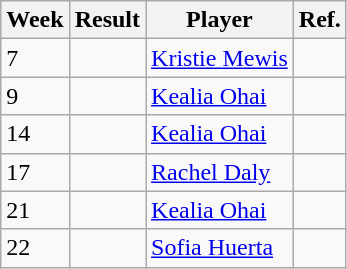<table class="wikitable sortable">
<tr>
<th data-sort-type=number>Week</th>
<th>Result</th>
<th>Player</th>
<th class=unsortable>Ref.</th>
</tr>
<tr>
<td>7</td>
<td></td>
<td> <a href='#'>Kristie Mewis</a></td>
<td></td>
</tr>
<tr>
<td>9</td>
<td></td>
<td> <a href='#'>Kealia Ohai</a></td>
<td></td>
</tr>
<tr>
<td>14</td>
<td></td>
<td> <a href='#'>Kealia Ohai</a></td>
<td></td>
</tr>
<tr>
<td>17</td>
<td></td>
<td> <a href='#'>Rachel Daly</a></td>
<td></td>
</tr>
<tr>
<td>21</td>
<td></td>
<td> <a href='#'>Kealia Ohai</a></td>
<td></td>
</tr>
<tr>
<td>22</td>
<td></td>
<td> <a href='#'>Sofia Huerta</a></td>
<td></td>
</tr>
</table>
